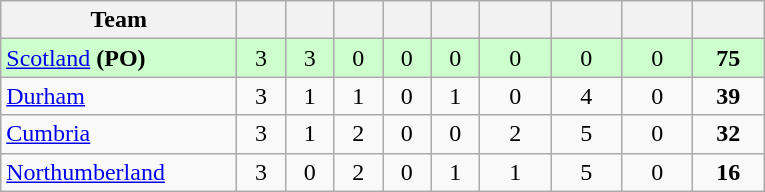<table class="wikitable" style="text-align:center">
<tr>
<th width="150">Team</th>
<th width="25"></th>
<th width="25"></th>
<th width="25"></th>
<th width="25"></th>
<th width="25"></th>
<th width="40"></th>
<th width="40"></th>
<th width="40"></th>
<th width="40"></th>
</tr>
<tr style="background:#cfc">
<td style="text-align:left"><a href='#'>Scotland</a> <strong>(PO)</strong></td>
<td>3</td>
<td>3</td>
<td>0</td>
<td>0</td>
<td>0</td>
<td>0</td>
<td>0</td>
<td>0</td>
<td><strong>75</strong></td>
</tr>
<tr>
<td style="text-align:left"><a href='#'>Durham</a></td>
<td>3</td>
<td>1</td>
<td>1</td>
<td>0</td>
<td>1</td>
<td>0</td>
<td>4</td>
<td>0</td>
<td><strong>39</strong></td>
</tr>
<tr>
<td style="text-align:left"><a href='#'>Cumbria</a></td>
<td>3</td>
<td>1</td>
<td>2</td>
<td>0</td>
<td>0</td>
<td>2</td>
<td>5</td>
<td>0</td>
<td><strong>32</strong></td>
</tr>
<tr>
<td style="text-align:left"><a href='#'>Northumberland</a></td>
<td>3</td>
<td>0</td>
<td>2</td>
<td>0</td>
<td>1</td>
<td>1</td>
<td>5</td>
<td>0</td>
<td><strong>16</strong></td>
</tr>
</table>
